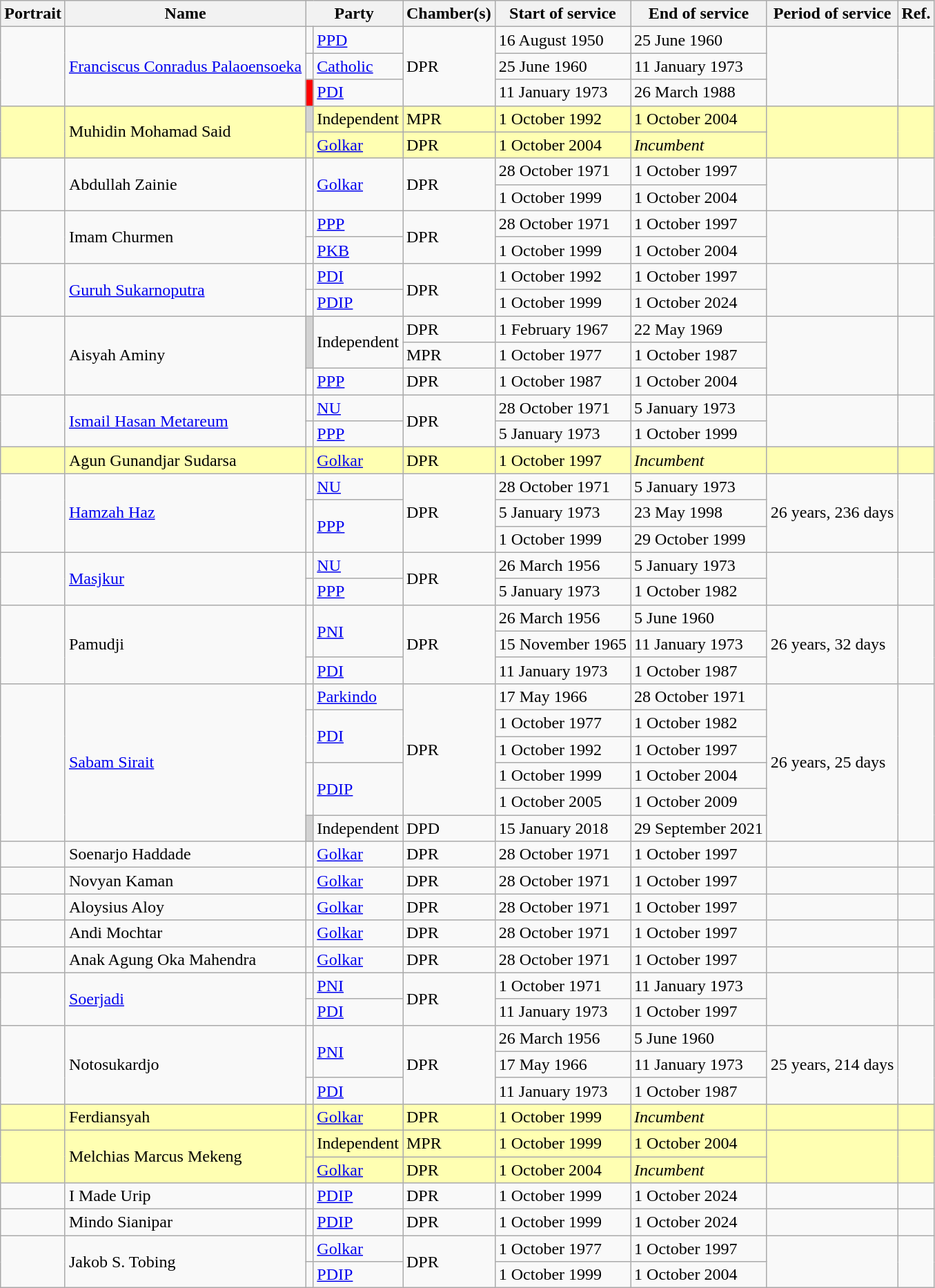<table class="wikitable sortable" style="text-align: left">
<tr>
<th>Portrait</th>
<th>Name</th>
<th colspan=2>Party</th>
<th>Chamber(s)</th>
<th>Start of service</th>
<th>End of service</th>
<th>Period of service</th>
<th>Ref.</th>
</tr>
<tr>
<td rowspan=3></td>
<td rowspan=3><a href='#'>Franciscus Conradus Palaoensoeka</a></td>
<td bgcolor=></td>
<td><a href='#'>PPD</a></td>
<td rowspan=3>DPR</td>
<td>16 August 1950</td>
<td>25 June 1960</td>
<td rowspan=3></td>
<td rowspan=3></td>
</tr>
<tr>
<td bgcolor= ></td>
<td><a href='#'>Catholic</a></td>
<td>25 June 1960</td>
<td>11 January 1973</td>
</tr>
<tr>
<td bgcolor=red></td>
<td><a href='#'>PDI</a></td>
<td>11 January 1973</td>
<td>26 March 1988</td>
</tr>
<tr style="background-color:#ffffb2">
<td rowspan=2></td>
<td rowspan=2>Muhidin Mohamad Said</td>
<td bgcolor=#d3d3d3></td>
<td>Independent</td>
<td>MPR</td>
<td>1 October 1992</td>
<td>1 October 2004</td>
<td rowspan=2></td>
<td rowspan=2><br><br></td>
</tr>
<tr style="background-color:#ffffb2">
<td bgcolor=></td>
<td><a href='#'>Golkar</a></td>
<td>DPR</td>
<td>1 October 2004</td>
<td><em>Incumbent</em></td>
</tr>
<tr>
<td rowspan=2></td>
<td rowspan=2>Abdullah Zainie</td>
<td rowspan=2 bgcolor=></td>
<td rowspan=2><a href='#'>Golkar</a></td>
<td rowspan=2>DPR</td>
<td>28 October 1971</td>
<td>1 October 1997</td>
<td rowspan=2></td>
<td rowspan=2></td>
</tr>
<tr>
<td>1 October 1999</td>
<td>1 October 2004</td>
</tr>
<tr>
<td rowspan=2></td>
<td rowspan=2>Imam Churmen</td>
<td bgcolor=></td>
<td><a href='#'>PPP</a></td>
<td rowspan=2>DPR</td>
<td>28 October 1971</td>
<td>1 October 1997</td>
<td rowspan=2></td>
<td rowspan=2></td>
</tr>
<tr>
<td bgcolor=></td>
<td><a href='#'>PKB</a></td>
<td>1 October 1999</td>
<td>1 October 2004</td>
</tr>
<tr>
<td rowspan=2></td>
<td rowspan=2><a href='#'>Guruh Sukarnoputra</a></td>
<td bgcolor=></td>
<td><a href='#'>PDI</a></td>
<td rowspan=2>DPR</td>
<td>1 October 1992</td>
<td>1 October 1997</td>
<td rowspan=2></td>
<td rowspan=2></td>
</tr>
<tr>
<td bgcolor=></td>
<td><a href='#'>PDIP</a></td>
<td>1 October 1999</td>
<td>1 October 2024</td>
</tr>
<tr>
<td rowspan=3></td>
<td rowspan=3>Aisyah Aminy</td>
<td rowspan=2 bgcolor=#d3d3d3></td>
<td rowspan=2>Independent</td>
<td>DPR</td>
<td>1 February 1967</td>
<td>22 May 1969</td>
<td rowspan=3></td>
<td rowspan=3></td>
</tr>
<tr>
<td>MPR</td>
<td>1 October 1977</td>
<td>1 October 1987</td>
</tr>
<tr>
<td bgcolor=></td>
<td><a href='#'>PPP</a></td>
<td>DPR</td>
<td>1 October 1987</td>
<td>1 October 2004</td>
</tr>
<tr>
<td rowspan=2></td>
<td rowspan=2><a href='#'>Ismail Hasan Metareum</a></td>
<td bgcolor=></td>
<td><a href='#'>NU</a></td>
<td rowspan=2>DPR</td>
<td>28 October 1971</td>
<td>5 January 1973</td>
<td rowspan=2></td>
<td rowspan=2></td>
</tr>
<tr>
<td bgcolor=></td>
<td><a href='#'>PPP</a></td>
<td>5 January 1973</td>
<td>1 October 1999</td>
</tr>
<tr style="background-color:#ffffb2">
<td></td>
<td>Agun Gunandjar Sudarsa</td>
<td bgcolor=></td>
<td><a href='#'>Golkar</a></td>
<td>DPR</td>
<td>1 October 1997</td>
<td><em>Incumbent</em></td>
<td></td>
<td></td>
</tr>
<tr>
<td rowspan=3></td>
<td rowspan=3><a href='#'>Hamzah Haz</a></td>
<td bgcolor=></td>
<td><a href='#'>NU</a></td>
<td rowspan=3>DPR</td>
<td>28 October 1971</td>
<td>5 January 1973</td>
<td rowspan=3>26 years, 236 days</td>
<td rowspan=3></td>
</tr>
<tr>
<td rowspan=2 bgcolor=></td>
<td rowspan=2><a href='#'>PPP</a></td>
<td>5 January 1973</td>
<td>23 May 1998</td>
</tr>
<tr>
<td>1 October 1999</td>
<td>29 October 1999</td>
</tr>
<tr>
<td rowspan=2></td>
<td rowspan=2><a href='#'>Masjkur</a></td>
<td bgcolor=></td>
<td><a href='#'>NU</a></td>
<td rowspan=2>DPR</td>
<td>26 March 1956</td>
<td>5 January 1973</td>
<td rowspan=2></td>
<td rowspan=2></td>
</tr>
<tr>
<td bgcolor=></td>
<td><a href='#'>PPP</a></td>
<td>5 January 1973</td>
<td>1 October 1982</td>
</tr>
<tr>
<td rowspan=3></td>
<td rowspan=3>Pamudji</td>
<td rowspan=2 bgcolor=></td>
<td rowspan=2><a href='#'>PNI</a></td>
<td rowspan=3>DPR</td>
<td>26 March 1956</td>
<td>5 June 1960</td>
<td rowspan=3>26 years, 32 days</td>
<td rowspan=3></td>
</tr>
<tr>
<td>15 November 1965</td>
<td>11 January 1973</td>
</tr>
<tr>
<td bgcolor=></td>
<td><a href='#'>PDI</a></td>
<td>11 January 1973</td>
<td>1 October 1987</td>
</tr>
<tr>
<td rowspan=6></td>
<td rowspan=6><a href='#'>Sabam Sirait</a></td>
<td bgcolor=></td>
<td><a href='#'>Parkindo</a></td>
<td rowspan=5>DPR</td>
<td>17 May 1966</td>
<td>28 October 1971</td>
<td rowspan=6>26 years, 25 days</td>
<td rowspan=6></td>
</tr>
<tr>
<td rowspan=2 bgcolor=></td>
<td rowspan=2><a href='#'>PDI</a></td>
<td>1 October 1977</td>
<td>1 October 1982</td>
</tr>
<tr>
<td>1 October 1992</td>
<td>1 October 1997</td>
</tr>
<tr>
<td rowspan=2 bgcolor=></td>
<td rowspan=2><a href='#'>PDIP</a></td>
<td>1 October 1999</td>
<td>1 October 2004</td>
</tr>
<tr>
<td>1 October 2005</td>
<td>1 October 2009</td>
</tr>
<tr>
<td bgcolor=#d3d3d3></td>
<td>Independent</td>
<td>DPD</td>
<td>15 January 2018</td>
<td>29 September 2021</td>
</tr>
<tr>
<td></td>
<td>Soenarjo Haddade</td>
<td bgcolor=></td>
<td><a href='#'>Golkar</a></td>
<td>DPR</td>
<td>28 October 1971</td>
<td>1 October 1997</td>
<td></td>
<td></td>
</tr>
<tr>
<td></td>
<td>Novyan Kaman</td>
<td bgcolor=></td>
<td><a href='#'>Golkar</a></td>
<td>DPR</td>
<td>28 October 1971</td>
<td>1 October 1997</td>
<td></td>
<td></td>
</tr>
<tr>
<td></td>
<td>Aloysius Aloy</td>
<td bgcolor=></td>
<td><a href='#'>Golkar</a></td>
<td>DPR</td>
<td>28 October 1971</td>
<td>1 October 1997</td>
<td></td>
<td></td>
</tr>
<tr>
<td></td>
<td>Andi Mochtar</td>
<td bgcolor=></td>
<td><a href='#'>Golkar</a></td>
<td>DPR</td>
<td>28 October 1971</td>
<td>1 October 1997</td>
<td></td>
<td></td>
</tr>
<tr>
<td></td>
<td>Anak Agung Oka Mahendra</td>
<td bgcolor=></td>
<td><a href='#'>Golkar</a></td>
<td>DPR</td>
<td>28 October 1971</td>
<td>1 October 1997</td>
<td></td>
<td></td>
</tr>
<tr>
<td rowspan=2></td>
<td rowspan=2><a href='#'>Soerjadi</a></td>
<td bgcolor=></td>
<td><a href='#'>PNI</a></td>
<td rowspan=2>DPR</td>
<td>1 October 1971</td>
<td>11 January 1973</td>
<td rowspan=2></td>
<td rowspan=2></td>
</tr>
<tr>
<td bgcolor=></td>
<td><a href='#'>PDI</a></td>
<td>11 January 1973</td>
<td>1 October 1997</td>
</tr>
<tr>
<td rowspan=3></td>
<td rowspan=3>Notosukardjo</td>
<td rowspan=2 bgcolor=></td>
<td rowspan=2><a href='#'>PNI</a></td>
<td rowspan=3>DPR</td>
<td>26 March 1956</td>
<td>5 June 1960</td>
<td rowspan=3>25 years, 214 days</td>
<td rowspan=3></td>
</tr>
<tr>
<td>17 May 1966</td>
<td>11 January 1973</td>
</tr>
<tr>
<td bgcolor=></td>
<td><a href='#'>PDI</a></td>
<td>11 January 1973</td>
<td>1 October 1987</td>
</tr>
<tr style="background-color:#ffffb2">
<td></td>
<td>Ferdiansyah</td>
<td bgcolor=></td>
<td><a href='#'>Golkar</a></td>
<td>DPR</td>
<td>1 October 1999</td>
<td><em>Incumbent</em></td>
<td></td>
<td></td>
</tr>
<tr style="background-color:#ffffb2">
<td rowspan=2></td>
<td rowspan=2>Melchias Marcus Mekeng</td>
<td bgcolor=></td>
<td>Independent</td>
<td>MPR</td>
<td>1 October 1999</td>
<td>1 October 2004</td>
<td rowspan=2></td>
<td rowspan=2></td>
</tr>
<tr style="background-color:#ffffb2">
<td bgcolor=></td>
<td><a href='#'>Golkar</a></td>
<td>DPR</td>
<td>1 October 2004</td>
<td><em>Incumbent</em></td>
</tr>
<tr>
<td></td>
<td>I Made Urip</td>
<td bgcolor=></td>
<td><a href='#'>PDIP</a></td>
<td>DPR</td>
<td>1 October 1999</td>
<td>1 October 2024</td>
<td></td>
<td></td>
</tr>
<tr>
<td></td>
<td>Mindo Sianipar</td>
<td bgcolor=></td>
<td><a href='#'>PDIP</a></td>
<td>DPR</td>
<td>1 October 1999</td>
<td>1 October 2024</td>
<td></td>
<td></td>
</tr>
<tr>
<td rowspan=2></td>
<td rowspan=2>Jakob S. Tobing</td>
<td bgcolor=></td>
<td><a href='#'>Golkar</a></td>
<td rowspan=2>DPR</td>
<td>1 October 1977</td>
<td>1 October 1997</td>
<td rowspan=2></td>
<td rowspan=2></td>
</tr>
<tr>
<td bgcolor=></td>
<td><a href='#'>PDIP</a></td>
<td>1 October 1999</td>
<td>1 October 2004</td>
</tr>
</table>
